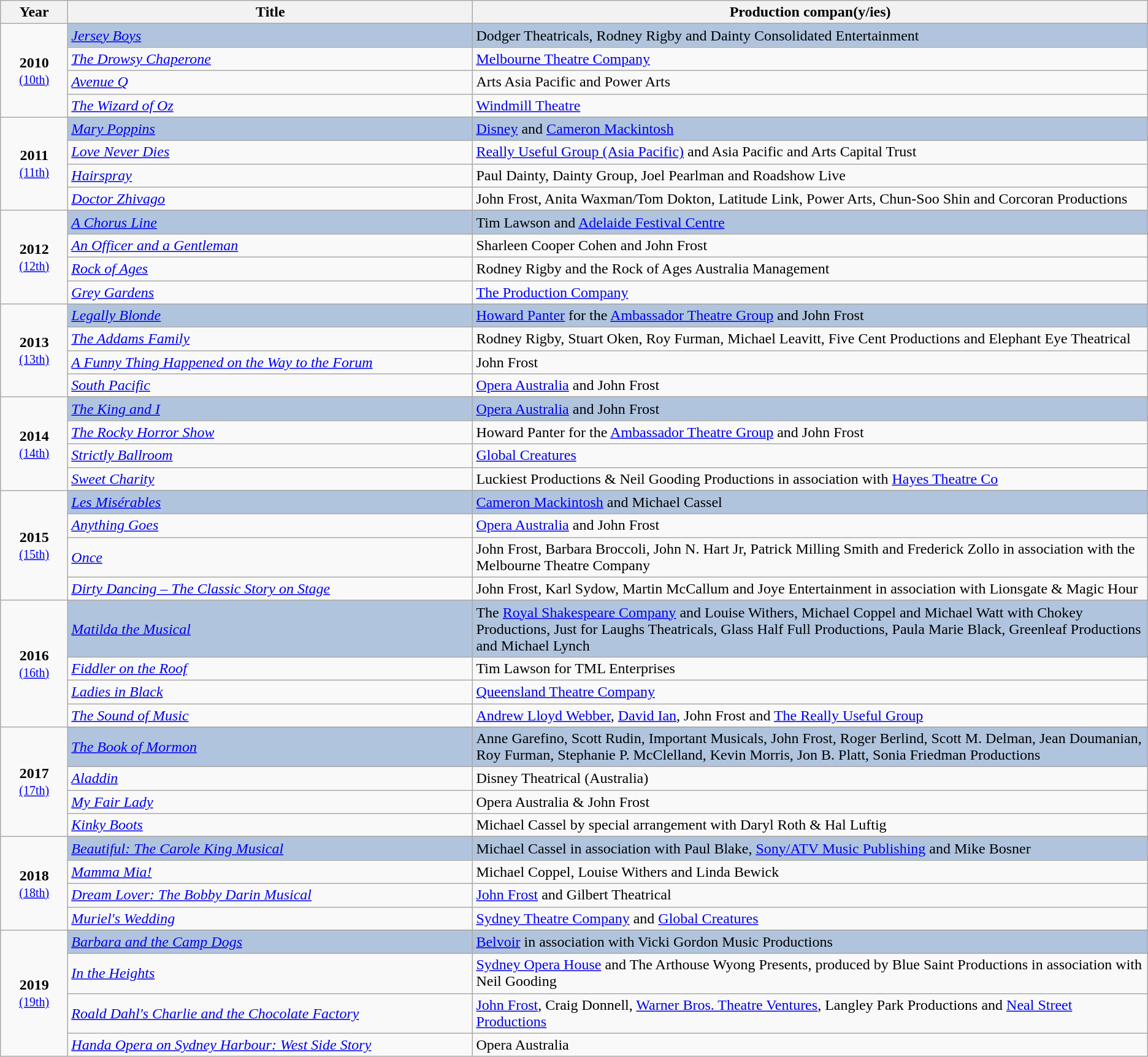<table class="sortable wikitable">
<tr>
<th width="5%">Year</th>
<th width="30%">Title</th>
<th width="50%">Production compan(y/ies)</th>
</tr>
<tr>
<td rowspan="5" align="center"><strong>2010</strong><br><small><a href='#'>(10th)</a></small></td>
</tr>
<tr style="background:#B0C4DE">
<td><em><a href='#'>Jersey Boys</a></em></td>
<td>Dodger Theatricals, Rodney Rigby and Dainty Consolidated Entertainment</td>
</tr>
<tr>
<td><em><a href='#'>The Drowsy Chaperone</a></em></td>
<td><a href='#'>Melbourne Theatre Company</a></td>
</tr>
<tr>
<td><em><a href='#'>Avenue Q</a></em></td>
<td>Arts Asia Pacific and Power Arts</td>
</tr>
<tr>
<td><em><a href='#'>The Wizard of Oz</a></em></td>
<td><a href='#'>Windmill Theatre</a></td>
</tr>
<tr>
<td rowspan="5" align="center"><strong>2011</strong><br><small><a href='#'>(11th)</a></small></td>
</tr>
<tr style="background:#B0C4DE">
<td><em><a href='#'>Mary Poppins</a></em></td>
<td><a href='#'>Disney</a> and <a href='#'>Cameron Mackintosh</a></td>
</tr>
<tr>
<td><em><a href='#'>Love Never Dies</a></em></td>
<td><a href='#'>Really Useful Group (Asia Pacific)</a> and Asia Pacific and Arts Capital Trust</td>
</tr>
<tr>
<td><em><a href='#'>Hairspray</a></em></td>
<td>Paul Dainty, Dainty Group, Joel Pearlman and Roadshow Live</td>
</tr>
<tr>
<td><em><a href='#'>Doctor Zhivago</a></em></td>
<td>John Frost, Anita Waxman/Tom Dokton, Latitude Link, Power Arts, Chun-Soo Shin and Corcoran Productions</td>
</tr>
<tr>
<td rowspan="5" align="center"><strong>2012</strong><br><small><a href='#'>(12th)</a></small></td>
</tr>
<tr style="background:#B0C4DE">
<td><em><a href='#'>A Chorus Line</a></em></td>
<td>Tim Lawson and <a href='#'>Adelaide Festival Centre</a></td>
</tr>
<tr>
<td><em><a href='#'>An Officer and a Gentleman</a></em></td>
<td>Sharleen Cooper Cohen and John Frost</td>
</tr>
<tr>
<td><em><a href='#'>Rock of Ages</a></em></td>
<td>Rodney Rigby and the Rock of Ages Australia Management</td>
</tr>
<tr>
<td><em><a href='#'>Grey Gardens</a></em></td>
<td><a href='#'>The Production Company</a></td>
</tr>
<tr>
<td rowspan="5" align="center"><strong>2013</strong><br><small><a href='#'>(13th)</a></small></td>
</tr>
<tr style="background:#B0C4DE">
<td><em><a href='#'>Legally Blonde</a></em></td>
<td><a href='#'>Howard Panter</a> for the <a href='#'>Ambassador Theatre Group</a> and John Frost</td>
</tr>
<tr>
<td><em><a href='#'>The Addams Family</a></em></td>
<td>Rodney Rigby, Stuart Oken, Roy Furman, Michael Leavitt, Five Cent Productions and Elephant Eye Theatrical</td>
</tr>
<tr>
<td><em><a href='#'>A Funny Thing Happened on the Way to the Forum</a></em></td>
<td>John Frost</td>
</tr>
<tr>
<td><em><a href='#'>South Pacific</a></em></td>
<td><a href='#'>Opera Australia</a> and John Frost</td>
</tr>
<tr>
<td rowspan="5" align="center"><strong>2014</strong><br><small><a href='#'>(14th)</a></small></td>
</tr>
<tr style="background:#B0C4DE">
<td><em><a href='#'>The King and I</a></em></td>
<td><a href='#'>Opera Australia</a> and John Frost</td>
</tr>
<tr>
<td><em><a href='#'>The Rocky Horror Show</a></em></td>
<td>Howard Panter for the <a href='#'>Ambassador Theatre Group</a> and John Frost</td>
</tr>
<tr>
<td><em><a href='#'>Strictly Ballroom</a></em></td>
<td><a href='#'>Global Creatures</a></td>
</tr>
<tr>
<td><em><a href='#'>Sweet Charity</a></em></td>
<td>Luckiest Productions & Neil Gooding Productions in association with <a href='#'>Hayes Theatre Co</a></td>
</tr>
<tr>
<td rowspan="5" align="center"><strong>2015</strong><br><small><a href='#'>(15th)</a></small></td>
</tr>
<tr style="background:#B0C4DE">
<td><em><a href='#'>Les Misérables</a></em></td>
<td><a href='#'>Cameron Mackintosh</a> and Michael Cassel</td>
</tr>
<tr>
<td><em><a href='#'>Anything Goes</a></em></td>
<td><a href='#'>Opera Australia</a> and John Frost</td>
</tr>
<tr>
<td><em><a href='#'>Once</a></em></td>
<td>John Frost, Barbara Broccoli, John N. Hart Jr, Patrick Milling Smith and Frederick Zollo in association with the Melbourne Theatre Company</td>
</tr>
<tr>
<td><em><a href='#'>Dirty Dancing – The Classic Story on Stage</a></em></td>
<td>John Frost, Karl Sydow, Martin McCallum and Joye Entertainment in association with Lionsgate & Magic Hour</td>
</tr>
<tr>
<td rowspan="5" align="center"><strong>2016</strong><br><small><a href='#'>(16th)</a></small></td>
</tr>
<tr style="background:#B0C4DE">
<td><em><a href='#'>Matilda the Musical</a></em></td>
<td>The <a href='#'>Royal Shakespeare Company</a> and Louise Withers, Michael Coppel and Michael Watt with Chokey Productions, Just for Laughs Theatricals, Glass Half Full Productions, Paula Marie Black, Greenleaf Productions and Michael Lynch</td>
</tr>
<tr>
<td><em><a href='#'>Fiddler on the Roof</a></em></td>
<td>Tim Lawson for TML Enterprises</td>
</tr>
<tr>
<td><em><a href='#'>Ladies in Black</a></em></td>
<td><a href='#'>Queensland Theatre Company</a></td>
</tr>
<tr>
<td><em><a href='#'>The Sound of Music</a></em></td>
<td><a href='#'>Andrew Lloyd Webber</a>, <a href='#'>David Ian</a>, John Frost and <a href='#'>The Really Useful Group</a></td>
</tr>
<tr>
<td rowspan="5" align="center"><strong>2017</strong><br><small><a href='#'>(17th)</a></small></td>
</tr>
<tr style="background:#B0C4DE">
<td><em><a href='#'>The Book of Mormon</a></em></td>
<td>Anne Garefino, Scott Rudin, Important Musicals, John Frost, Roger Berlind, Scott M. Delman, Jean Doumanian, Roy Furman, Stephanie P. McClelland, Kevin Morris, Jon B. Platt, Sonia Friedman Productions</td>
</tr>
<tr>
<td><a href='#'><em>Aladdin</em></a></td>
<td>Disney Theatrical (Australia)</td>
</tr>
<tr>
<td><em><a href='#'>My Fair Lady</a></em></td>
<td>Opera Australia & John Frost</td>
</tr>
<tr>
<td><em><a href='#'>Kinky Boots</a></em></td>
<td>Michael Cassel by special arrangement with Daryl Roth & Hal Luftig</td>
</tr>
<tr>
<td rowspan="5" align="center"><strong>2018</strong><br><small><a href='#'>(18th)</a></small></td>
</tr>
<tr style="background:#B0C4DE">
<td><em><a href='#'>Beautiful: The Carole King Musical</a></em></td>
<td>Michael Cassel in association with Paul Blake, <a href='#'>Sony/ATV Music Publishing</a> and Mike Bosner</td>
</tr>
<tr>
<td><em><a href='#'>Mamma Mia!</a></em></td>
<td>Michael Coppel, Louise Withers and Linda Bewick</td>
</tr>
<tr>
<td><em><a href='#'>Dream Lover: The Bobby Darin Musical</a></em></td>
<td><a href='#'>John Frost</a> and Gilbert Theatrical</td>
</tr>
<tr>
<td><em><a href='#'>Muriel's Wedding</a></em></td>
<td><a href='#'>Sydney Theatre Company</a> and <a href='#'>Global Creatures</a></td>
</tr>
<tr>
<td rowspan="5" align="center"><strong>2019</strong><br><small><a href='#'>(19th)</a></small></td>
</tr>
<tr style="background:#B0C4DE">
<td><em><a href='#'>Barbara and the Camp Dogs</a></em></td>
<td><a href='#'>Belvoir</a> in association with Vicki Gordon Music Productions</td>
</tr>
<tr>
<td><em><a href='#'>In the Heights</a></em></td>
<td><a href='#'>Sydney Opera House</a> and The Arthouse Wyong Presents, produced by Blue Saint Productions in association with Neil Gooding</td>
</tr>
<tr>
<td><em><a href='#'>Roald Dahl's Charlie and the Chocolate Factory</a></em></td>
<td><a href='#'>John Frost</a>, Craig Donnell, <a href='#'>Warner Bros. Theatre Ventures</a>, Langley Park Productions and <a href='#'>Neal Street Productions</a></td>
</tr>
<tr>
<td><em><a href='#'>Handa Opera on Sydney Harbour: West Side Story</a></em></td>
<td>Opera Australia</td>
</tr>
</table>
